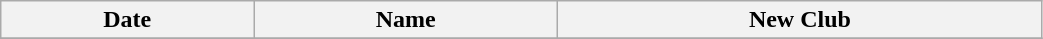<table class="wikitable sortable" style="width:55%; text-align:center; text-align:left;">
<tr>
<th>Date</th>
<th>Name</th>
<th>New Club</th>
</tr>
<tr>
</tr>
</table>
